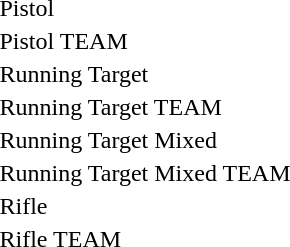<table>
<tr>
<td>Pistol</td>
<td></td>
<td></td>
<td></td>
</tr>
<tr>
<td>Pistol TEAM</td>
<td></td>
<td></td>
<td></td>
</tr>
<tr>
<td>Running Target</td>
<td></td>
<td></td>
<td></td>
</tr>
<tr>
<td>Running Target TEAM</td>
<td></td>
<td></td>
<td></td>
</tr>
<tr>
<td>Running Target Mixed</td>
<td></td>
<td></td>
<td></td>
</tr>
<tr>
<td>Running Target Mixed TEAM</td>
<td></td>
<td></td>
<td></td>
</tr>
<tr>
<td>Rifle</td>
<td></td>
<td></td>
<td></td>
</tr>
<tr>
<td>Rifle TEAM</td>
<td></td>
<td></td>
<td></td>
</tr>
</table>
